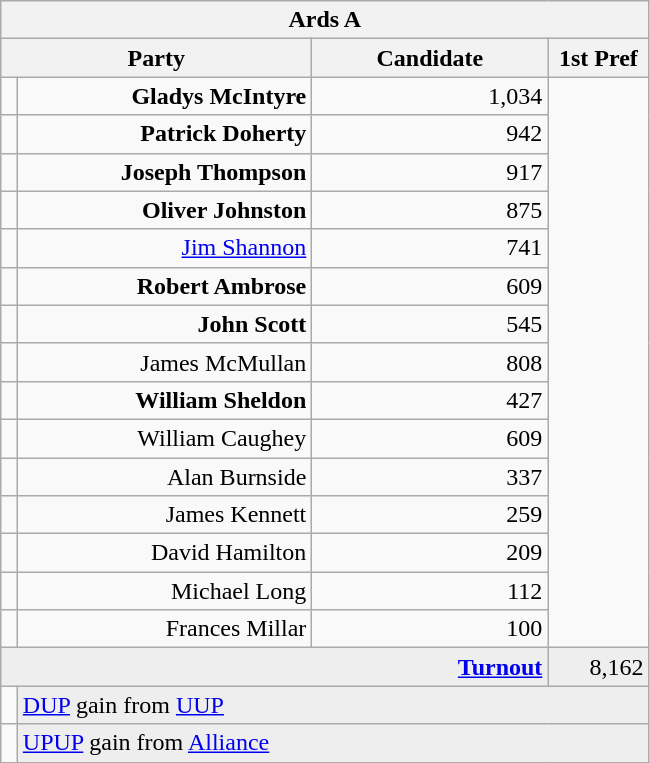<table class="wikitable">
<tr>
<th colspan="4" align="center">Ards A</th>
</tr>
<tr>
<th colspan="2" align="center" width=200>Party</th>
<th width=150>Candidate</th>
<th width=60>1st Pref</th>
</tr>
<tr>
<td></td>
<td align="right"><strong>Gladys McIntyre</strong></td>
<td align="right">1,034</td>
</tr>
<tr>
<td></td>
<td align="right"><strong>Patrick Doherty</strong></td>
<td align="right">942</td>
</tr>
<tr>
<td></td>
<td align="right"><strong>Joseph Thompson</strong></td>
<td align="right">917</td>
</tr>
<tr>
<td></td>
<td align="right"><strong>Oliver Johnston</strong></td>
<td align="right">875</td>
</tr>
<tr>
<td></td>
<td align="right"><a href='#'>Jim Shannon</a></td>
<td align="right">741</td>
</tr>
<tr>
<td></td>
<td align="right"><strong>Robert Ambrose</strong></td>
<td align="right">609</td>
</tr>
<tr>
<td></td>
<td align="right"><strong>John Scott</strong></td>
<td align="right">545</td>
</tr>
<tr>
<td></td>
<td align="right">James McMullan</td>
<td align="right">808</td>
</tr>
<tr>
<td></td>
<td align="right"><strong>William Sheldon</strong></td>
<td align="right">427</td>
</tr>
<tr>
<td></td>
<td align="right">William Caughey</td>
<td align="right">609</td>
</tr>
<tr>
<td></td>
<td align="right">Alan Burnside</td>
<td align="right">337</td>
</tr>
<tr>
<td></td>
<td align="right">James Kennett</td>
<td align="right">259</td>
</tr>
<tr>
<td></td>
<td align="right">David Hamilton</td>
<td align="right">209</td>
</tr>
<tr>
<td></td>
<td align="right">Michael Long</td>
<td align="right">112</td>
</tr>
<tr>
<td></td>
<td align="right">Frances Millar</td>
<td align="right">100</td>
</tr>
<tr bgcolor="EEEEEE">
<td colspan=3 align="right"><strong><a href='#'>Turnout</a></strong></td>
<td align="right">8,162</td>
</tr>
<tr>
<td bgcolor=></td>
<td colspan=3 bgcolor="EEEEEE"><a href='#'>DUP</a> gain from <a href='#'>UUP</a></td>
</tr>
<tr>
<td bgcolor=></td>
<td colspan=3 bgcolor="EEEEEE"><a href='#'>UPUP</a> gain from <a href='#'>Alliance</a></td>
</tr>
</table>
